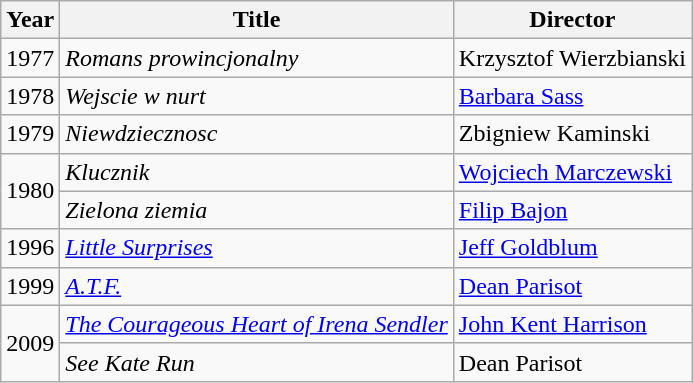<table class="wikitable">
<tr>
<th>Year</th>
<th>Title</th>
<th>Director</th>
</tr>
<tr>
<td>1977</td>
<td><em>Romans prowincjonalny</em></td>
<td>Krzysztof Wierzbianski</td>
</tr>
<tr>
<td>1978</td>
<td><em>Wejscie w nurt</em></td>
<td><a href='#'>Barbara Sass</a></td>
</tr>
<tr>
<td>1979</td>
<td><em>Niewdziecznosc</em></td>
<td>Zbigniew Kaminski</td>
</tr>
<tr>
<td rowspan=2>1980</td>
<td><em>Klucznik</em></td>
<td><a href='#'>Wojciech Marczewski</a></td>
</tr>
<tr>
<td><em>Zielona ziemia</em></td>
<td><a href='#'>Filip Bajon</a></td>
</tr>
<tr>
<td>1996</td>
<td><em><a href='#'>Little Surprises</a></em></td>
<td><a href='#'>Jeff Goldblum</a></td>
</tr>
<tr>
<td>1999</td>
<td><em><a href='#'>A.T.F.</a></em></td>
<td><a href='#'>Dean Parisot</a></td>
</tr>
<tr>
<td rowspan=2>2009</td>
<td><em><a href='#'>The Courageous Heart of Irena Sendler</a></em></td>
<td><a href='#'>John Kent Harrison</a></td>
</tr>
<tr>
<td><em>See Kate Run</em></td>
<td>Dean Parisot</td>
</tr>
</table>
